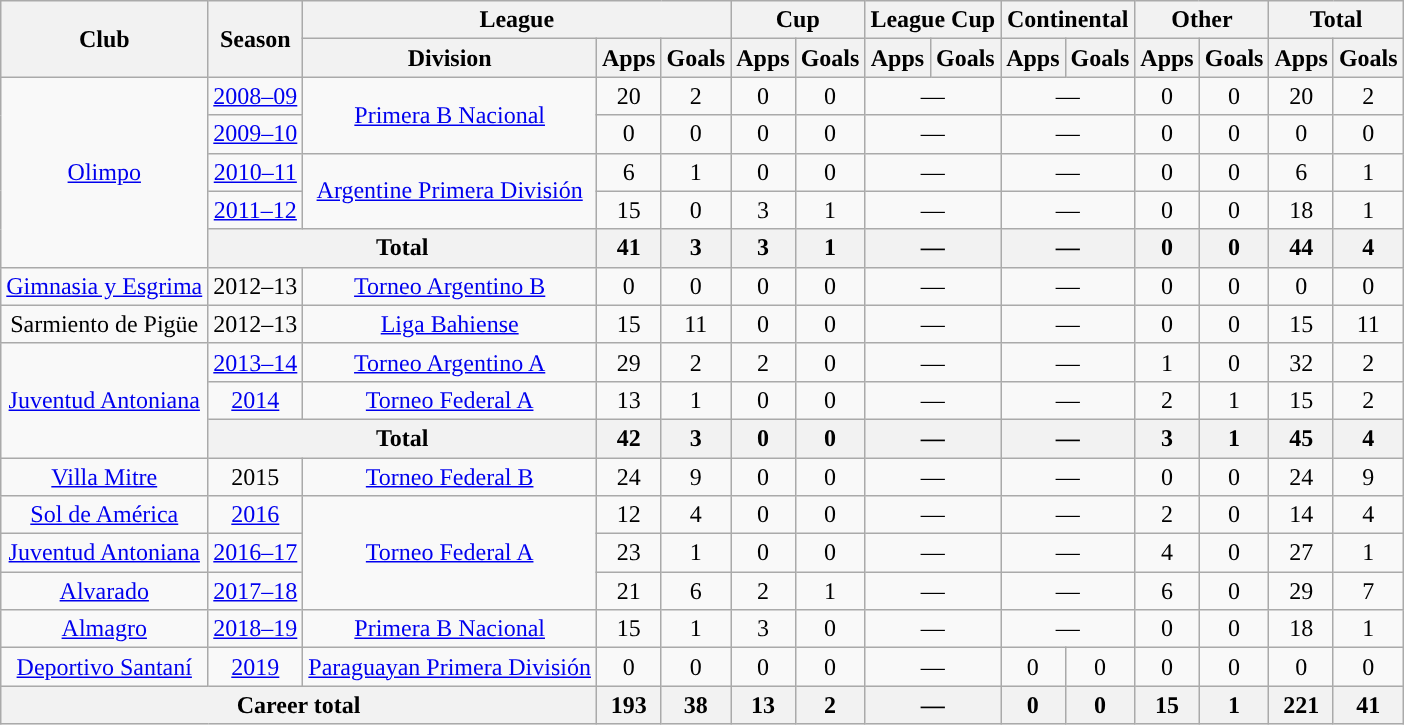<table class="wikitable" style="text-align:center">
<tr>
<th rowspan="2">Club</th>
<th rowspan="2">Season</th>
<th colspan="3">League</th>
<th colspan="2">Cup</th>
<th colspan="2">League Cup</th>
<th colspan="2">Continental</th>
<th colspan="2">Other</th>
<th colspan="2">Total</th>
</tr>
<tr>
<th>Division</th>
<th>Apps</th>
<th>Goals</th>
<th>Apps</th>
<th>Goals</th>
<th>Apps</th>
<th>Goals</th>
<th>Apps</th>
<th>Goals</th>
<th>Apps</th>
<th>Goals</th>
<th>Apps</th>
<th>Goals</th>
</tr>
<tr>
<td rowspan="5"><a href='#'>Olimpo</a></td>
<td><a href='#'>2008–09</a></td>
<td rowspan="2"><a href='#'>Primera B Nacional</a></td>
<td>20</td>
<td>2</td>
<td>0</td>
<td>0</td>
<td colspan="2">—</td>
<td colspan="2">—</td>
<td>0</td>
<td>0</td>
<td>20</td>
<td>2</td>
</tr>
<tr>
<td><a href='#'>2009–10</a></td>
<td>0</td>
<td>0</td>
<td>0</td>
<td>0</td>
<td colspan="2">—</td>
<td colspan="2">—</td>
<td>0</td>
<td>0</td>
<td>0</td>
<td>0</td>
</tr>
<tr>
<td><a href='#'>2010–11</a></td>
<td rowspan="2"><a href='#'>Argentine Primera División</a></td>
<td>6</td>
<td>1</td>
<td>0</td>
<td>0</td>
<td colspan="2">—</td>
<td colspan="2">—</td>
<td>0</td>
<td>0</td>
<td>6</td>
<td>1</td>
</tr>
<tr>
<td><a href='#'>2011–12</a></td>
<td>15</td>
<td>0</td>
<td>3</td>
<td>1</td>
<td colspan="2">—</td>
<td colspan="2">—</td>
<td>0</td>
<td>0</td>
<td>18</td>
<td>1</td>
</tr>
<tr>
<th colspan="2">Total</th>
<th>41</th>
<th>3</th>
<th>3</th>
<th>1</th>
<th colspan="2">—</th>
<th colspan="2">—</th>
<th>0</th>
<th>0</th>
<th>44</th>
<th>4</th>
</tr>
<tr>
<td rowspan="1"><a href='#'>Gimnasia y Esgrima</a></td>
<td>2012–13</td>
<td rowspan="1"><a href='#'>Torneo Argentino B</a></td>
<td>0</td>
<td>0</td>
<td>0</td>
<td>0</td>
<td colspan="2">—</td>
<td colspan="2">—</td>
<td>0</td>
<td>0</td>
<td>0</td>
<td>0</td>
</tr>
<tr>
<td rowspan="1">Sarmiento de Pigüe</td>
<td>2012–13</td>
<td rowspan="1"><a href='#'>Liga Bahiense</a></td>
<td>15</td>
<td>11</td>
<td>0</td>
<td>0</td>
<td colspan="2">—</td>
<td colspan="2">—</td>
<td>0</td>
<td>0</td>
<td>15</td>
<td>11</td>
</tr>
<tr>
<td rowspan="3"><a href='#'>Juventud Antoniana</a></td>
<td><a href='#'>2013–14</a></td>
<td rowspan="1"><a href='#'>Torneo Argentino A</a></td>
<td>29</td>
<td>2</td>
<td>2</td>
<td>0</td>
<td colspan="2">—</td>
<td colspan="2">—</td>
<td>1</td>
<td>0</td>
<td>32</td>
<td>2</td>
</tr>
<tr>
<td><a href='#'>2014</a></td>
<td rowspan="1"><a href='#'>Torneo Federal A</a></td>
<td>13</td>
<td>1</td>
<td>0</td>
<td>0</td>
<td colspan="2">—</td>
<td colspan="2">—</td>
<td>2</td>
<td>1</td>
<td>15</td>
<td>2</td>
</tr>
<tr>
<th colspan="2">Total</th>
<th>42</th>
<th>3</th>
<th>0</th>
<th>0</th>
<th colspan="2">—</th>
<th colspan="2">—</th>
<th>3</th>
<th>1</th>
<th>45</th>
<th>4</th>
</tr>
<tr>
<td rowspan="1"><a href='#'>Villa Mitre</a></td>
<td>2015</td>
<td rowspan="1"><a href='#'>Torneo Federal B</a></td>
<td>24</td>
<td>9</td>
<td>0</td>
<td>0</td>
<td colspan="2">—</td>
<td colspan="2">—</td>
<td>0</td>
<td>0</td>
<td>24</td>
<td>9</td>
</tr>
<tr>
<td rowspan="1"><a href='#'>Sol de América</a></td>
<td><a href='#'>2016</a></td>
<td rowspan="3"><a href='#'>Torneo Federal A</a></td>
<td>12</td>
<td>4</td>
<td>0</td>
<td>0</td>
<td colspan="2">—</td>
<td colspan="2">—</td>
<td>2</td>
<td>0</td>
<td>14</td>
<td>4</td>
</tr>
<tr>
<td rowspan="1"><a href='#'>Juventud Antoniana</a></td>
<td><a href='#'>2016–17</a></td>
<td>23</td>
<td>1</td>
<td>0</td>
<td>0</td>
<td colspan="2">—</td>
<td colspan="2">—</td>
<td>4</td>
<td>0</td>
<td>27</td>
<td>1</td>
</tr>
<tr>
<td rowspan="1"><a href='#'>Alvarado</a></td>
<td><a href='#'>2017–18</a></td>
<td>21</td>
<td>6</td>
<td>2</td>
<td>1</td>
<td colspan="2">—</td>
<td colspan="2">—</td>
<td>6</td>
<td>0</td>
<td>29</td>
<td>7</td>
</tr>
<tr>
<td rowspan="1"><a href='#'>Almagro</a></td>
<td><a href='#'>2018–19</a></td>
<td rowspan="1"><a href='#'>Primera B Nacional</a></td>
<td>15</td>
<td>1</td>
<td>3</td>
<td>0</td>
<td colspan="2">—</td>
<td colspan="2">—</td>
<td>0</td>
<td>0</td>
<td>18</td>
<td>1</td>
</tr>
<tr>
<td rowspan="1"><a href='#'>Deportivo Santaní</a></td>
<td><a href='#'>2019</a></td>
<td rowspan="1"><a href='#'>Paraguayan Primera División</a></td>
<td>0</td>
<td>0</td>
<td>0</td>
<td>0</td>
<td colspan="2">—</td>
<td>0</td>
<td>0</td>
<td>0</td>
<td>0</td>
<td>0</td>
<td>0</td>
</tr>
<tr>
<th colspan="3">Career total</th>
<th>193</th>
<th>38</th>
<th>13</th>
<th>2</th>
<th colspan="2">—</th>
<th>0</th>
<th>0</th>
<th>15</th>
<th>1</th>
<th>221</th>
<th>41</th>
</tr>
</table>
